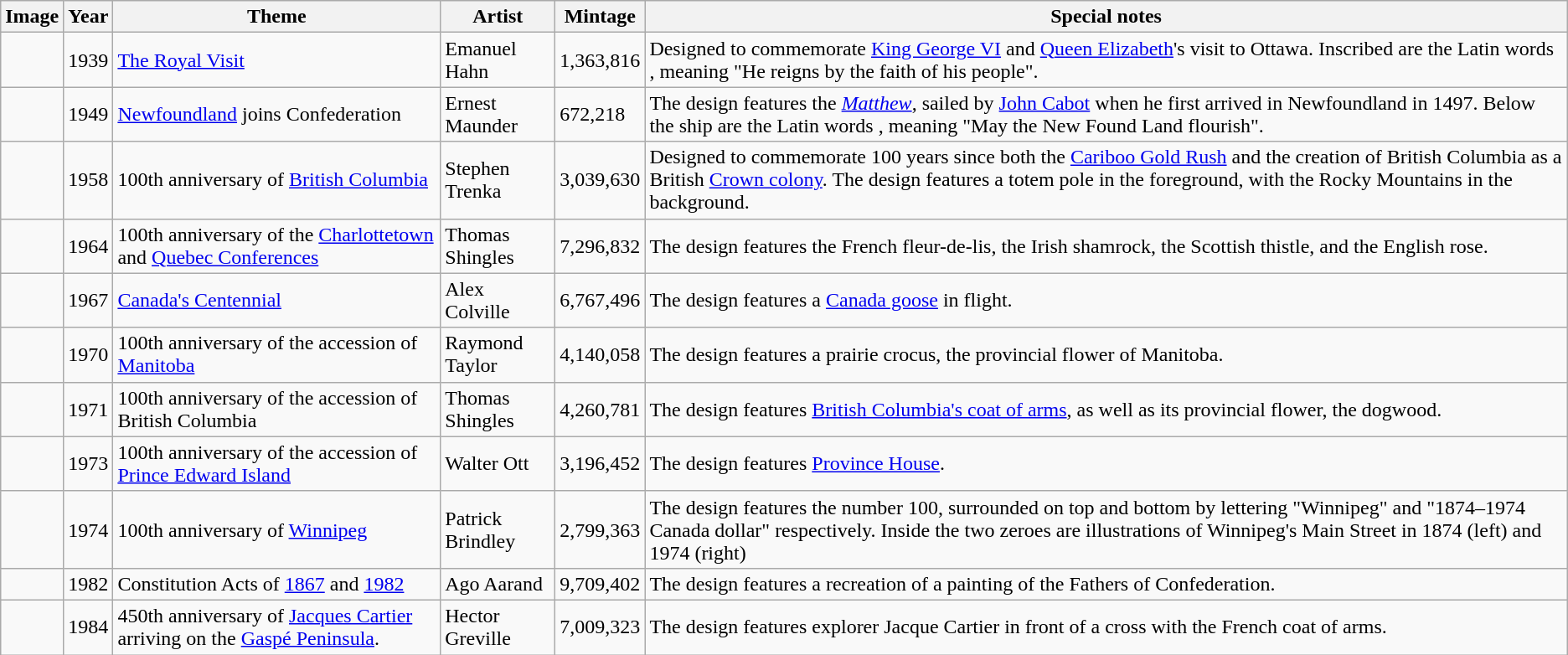<table class="wikitable">
<tr>
<th>Image</th>
<th>Year</th>
<th>Theme</th>
<th>Artist</th>
<th>Mintage</th>
<th>Special notes</th>
</tr>
<tr>
<td></td>
<td>1939</td>
<td><a href='#'>The Royal Visit</a></td>
<td>Emanuel Hahn</td>
<td>1,363,816</td>
<td>Designed to commemorate <a href='#'>King George VI</a> and <a href='#'>Queen Elizabeth</a>'s visit to Ottawa. Inscribed are the Latin words , meaning "He reigns by the faith of his people".</td>
</tr>
<tr>
<td></td>
<td>1949</td>
<td><a href='#'>Newfoundland</a> joins Confederation</td>
<td>Ernest Maunder</td>
<td>672,218</td>
<td>The design features the <em><a href='#'>Matthew</a></em>, sailed by <a href='#'>John Cabot</a> when he first arrived in Newfoundland in 1497. Below the ship are the Latin words , meaning "May the New Found Land flourish".</td>
</tr>
<tr>
<td></td>
<td>1958</td>
<td>100th anniversary of <a href='#'>British Columbia</a></td>
<td>Stephen Trenka</td>
<td>3,039,630</td>
<td>Designed to commemorate 100 years since both the <a href='#'>Cariboo Gold Rush</a> and the creation of British Columbia as a British <a href='#'>Crown colony</a>. The design features a totem pole in the foreground, with the Rocky Mountains in the background.</td>
</tr>
<tr>
<td></td>
<td>1964</td>
<td>100th anniversary of the <a href='#'>Charlottetown</a> and <a href='#'>Quebec Conferences</a></td>
<td>Thomas Shingles</td>
<td>7,296,832</td>
<td>The design features the French fleur-de-lis, the Irish shamrock, the Scottish thistle, and the English rose.</td>
</tr>
<tr>
<td></td>
<td>1967</td>
<td><a href='#'>Canada's Centennial</a></td>
<td>Alex Colville</td>
<td>6,767,496</td>
<td>The design features a <a href='#'>Canada goose</a> in flight.</td>
</tr>
<tr>
<td></td>
<td>1970</td>
<td>100th anniversary of the accession of <a href='#'>Manitoba</a></td>
<td>Raymond Taylor</td>
<td>4,140,058</td>
<td>The design features a prairie crocus, the provincial flower of Manitoba.</td>
</tr>
<tr>
<td></td>
<td>1971</td>
<td>100th anniversary of the accession of British Columbia</td>
<td>Thomas Shingles</td>
<td>4,260,781</td>
<td>The design features <a href='#'>British Columbia's coat of arms</a>, as well as its provincial flower, the dogwood.</td>
</tr>
<tr>
<td></td>
<td>1973</td>
<td>100th anniversary of the accession of <a href='#'>Prince Edward Island</a></td>
<td>Walter Ott</td>
<td>3,196,452</td>
<td>The design features <a href='#'>Province House</a>.</td>
</tr>
<tr>
<td></td>
<td>1974</td>
<td>100th anniversary of <a href='#'>Winnipeg</a></td>
<td>Patrick Brindley</td>
<td>2,799,363</td>
<td>The design features the number 100, surrounded on top and bottom by lettering "Winnipeg" and "1874–1974 Canada dollar" respectively. Inside the two zeroes are illustrations of Winnipeg's Main Street in 1874 (left) and 1974 (right)</td>
</tr>
<tr>
<td></td>
<td>1982</td>
<td>Constitution Acts of <a href='#'>1867</a> and <a href='#'>1982</a></td>
<td>Ago Aarand</td>
<td>9,709,402</td>
<td>The design features a recreation of a painting of the Fathers of Confederation.</td>
</tr>
<tr>
<td></td>
<td>1984</td>
<td>450th anniversary of <a href='#'>Jacques Cartier</a> arriving on the <a href='#'>Gaspé Peninsula</a>.</td>
<td>Hector Greville</td>
<td>7,009,323</td>
<td>The design features explorer Jacque Cartier in front of a cross with the French coat of arms.</td>
</tr>
</table>
